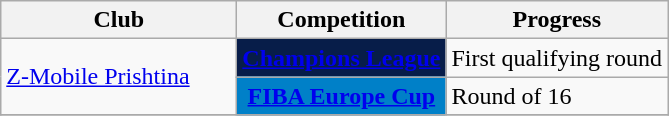<table class="wikitable sortable">
<tr>
<th>Club</th>
<th>Competition</th>
<th>Progress</th>
</tr>
<tr>
<td width=150 rowspan=2><a href='#'>Z-Mobile Prishtina</a></td>
<td style="background-color:#071D49;color:#D0D3D4;text-align:center"><strong><a href='#'><span>Champions League</span></a></strong></td>
<td>First qualifying round</td>
</tr>
<tr>
<td style="background-color:#0080C8;color:white;text-align:center"><strong><a href='#'><span>FIBA Europe Cup</span></a></strong></td>
<td>Round of 16</td>
</tr>
<tr>
</tr>
</table>
